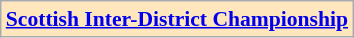<table class="wikitable" style="font-size:90%">
<tr>
<td style="text-align:center; background:#ffe6bd;"><strong><a href='#'>Scottish Inter-District Championship</a></strong></td>
</tr>
</table>
